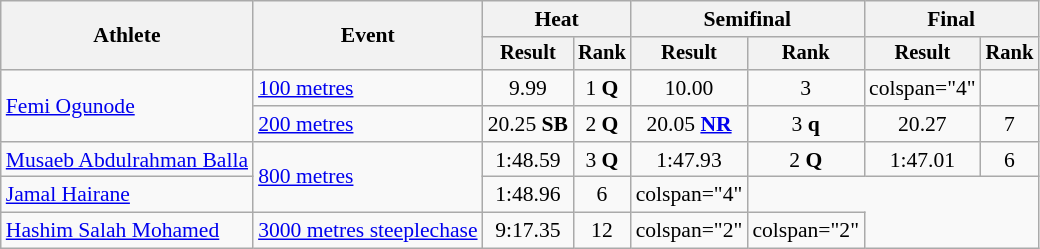<table class="wikitable" style="font-size:90%">
<tr>
<th rowspan="2">Athlete</th>
<th rowspan="2">Event</th>
<th colspan="2">Heat</th>
<th colspan="2">Semifinal</th>
<th colspan="2">Final</th>
</tr>
<tr style="font-size:95%">
<th>Result</th>
<th>Rank</th>
<th>Result</th>
<th>Rank</th>
<th>Result</th>
<th>Rank</th>
</tr>
<tr style=text-align:center>
<td style=text-align:left rowspan=2><a href='#'>Femi Ogunode</a></td>
<td style=text-align:left><a href='#'>100 metres</a></td>
<td>9.99</td>
<td>1 <strong>Q</strong></td>
<td>10.00</td>
<td>3</td>
<td>colspan="4" </td>
</tr>
<tr style=text-align:center>
<td style=text-align:left><a href='#'>200 metres</a></td>
<td>20.25 <strong>SB</strong></td>
<td>2 <strong>Q</strong></td>
<td>20.05 <strong><a href='#'>NR</a></strong></td>
<td>3 <strong>q</strong></td>
<td>20.27</td>
<td>7</td>
</tr>
<tr style=text-align:center>
<td style=text-align:left><a href='#'>Musaeb Abdulrahman Balla</a></td>
<td style=text-align:left rowspan=2><a href='#'>800 metres</a></td>
<td>1:48.59</td>
<td>3 <strong>Q</strong></td>
<td>1:47.93</td>
<td>2 <strong>Q</strong></td>
<td>1:47.01</td>
<td>6</td>
</tr>
<tr style=text-align:center>
<td style=text-align:left><a href='#'>Jamal Hairane</a></td>
<td>1:48.96</td>
<td>6</td>
<td>colspan="4" </td>
</tr>
<tr style=text-align:center>
<td style=text-align:left><a href='#'>Hashim Salah Mohamed</a></td>
<td style=text-align:left><a href='#'>3000 metres steeplechase</a></td>
<td>9:17.35</td>
<td>12</td>
<td>colspan="2" </td>
<td>colspan="2" </td>
</tr>
</table>
